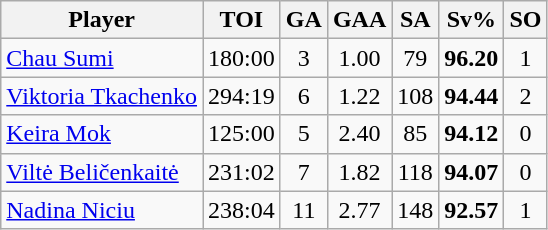<table class="wikitable sortable" style="text-align:center;">
<tr>
<th>Player</th>
<th>TOI</th>
<th>GA</th>
<th>GAA</th>
<th>SA</th>
<th>Sv%</th>
<th>SO</th>
</tr>
<tr>
<td style="text-align:left;"> <a href='#'>Chau Sumi</a></td>
<td>180:00</td>
<td>3</td>
<td>1.00</td>
<td>79</td>
<td><strong>96.20</strong></td>
<td>1</td>
</tr>
<tr>
<td style="text-align:left;"> <a href='#'>Viktoria Tkachenko</a></td>
<td>294:19</td>
<td>6</td>
<td>1.22</td>
<td>108</td>
<td><strong>94.44</strong></td>
<td>2</td>
</tr>
<tr>
<td style="text-align:left;"> <a href='#'>Keira Mok</a></td>
<td>125:00</td>
<td>5</td>
<td>2.40</td>
<td>85</td>
<td><strong>94.12</strong></td>
<td>0</td>
</tr>
<tr>
<td style="text-align:left;"> <a href='#'>Viltė Beličenkaitė</a></td>
<td>231:02</td>
<td>7</td>
<td>1.82</td>
<td>118</td>
<td><strong>94.07</strong></td>
<td>0</td>
</tr>
<tr>
<td style="text-align:left;"> <a href='#'>Nadina Niciu</a></td>
<td>238:04</td>
<td>11</td>
<td>2.77</td>
<td>148</td>
<td><strong>92.57</strong></td>
<td>1</td>
</tr>
</table>
